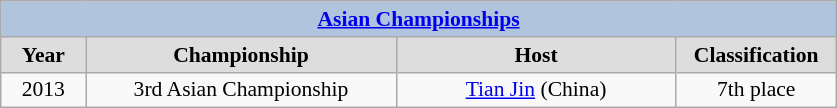<table class="wikitable" style=font-size:90%>
<tr align=center style="background:#B0C4DE;">
<td colspan=4><strong><a href='#'>Asian Championships</a></strong></td>
</tr>
<tr align=center bgcolor="#dddddd">
<td width=50><strong>Year</strong></td>
<td width=200><strong>Championship</strong></td>
<td width=180><strong>Host</strong></td>
<td width=100><strong>Classification</strong></td>
</tr>
<tr align=center>
<td>2013</td>
<td>3rd Asian Championship</td>
<td><a href='#'>Tian Jin</a> (China)</td>
<td align="center">7th place</td>
</tr>
</table>
